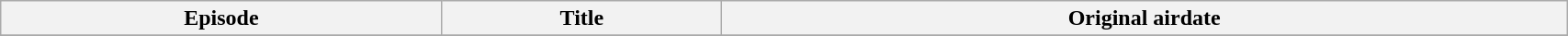<table class="wikitable plainrowheaders" width="90%">
<tr>
<th>Episode</th>
<th>Title</th>
<th>Original airdate</th>
</tr>
<tr>
</tr>
</table>
